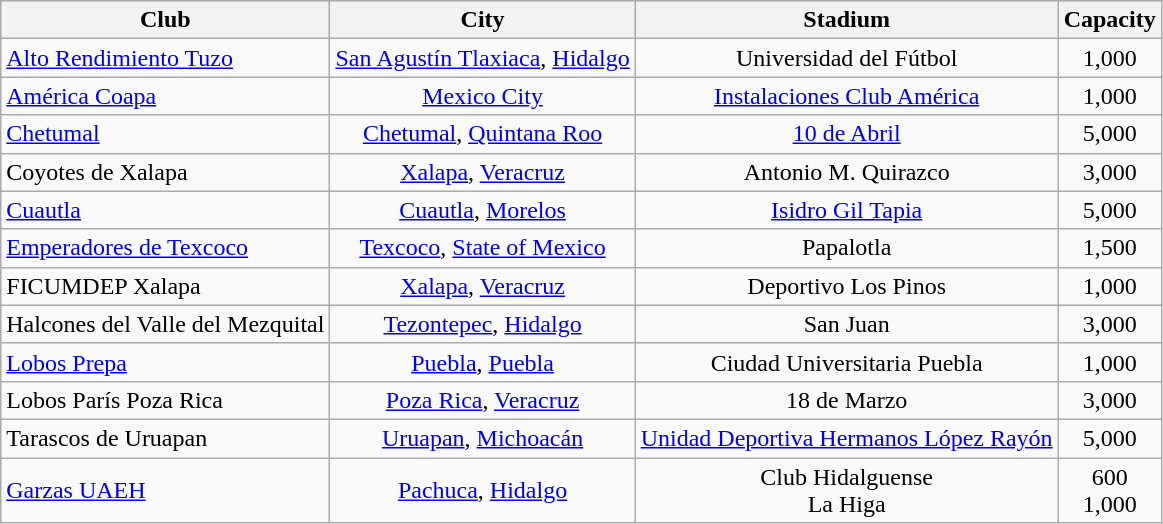<table class="wikitable sortable" style="text-align: center;">
<tr>
<th>Club</th>
<th>City</th>
<th>Stadium</th>
<th>Capacity</th>
</tr>
<tr>
<td align="left"><a href='#'>Alto Rendimiento Tuzo</a></td>
<td><a href='#'>San Agustín Tlaxiaca</a>, <a href='#'>Hidalgo</a></td>
<td>Universidad del Fútbol</td>
<td>1,000</td>
</tr>
<tr>
<td align="left"><a href='#'>América Coapa</a></td>
<td><a href='#'>Mexico City</a></td>
<td><a href='#'>Instalaciones Club América</a></td>
<td>1,000</td>
</tr>
<tr>
<td align="left"><a href='#'>Chetumal</a></td>
<td><a href='#'>Chetumal</a>, <a href='#'>Quintana Roo</a></td>
<td><a href='#'>10 de Abril</a></td>
<td>5,000</td>
</tr>
<tr>
<td align="left">Coyotes de Xalapa</td>
<td><a href='#'>Xalapa</a>, <a href='#'>Veracruz</a></td>
<td>Antonio M. Quirazco</td>
<td>3,000</td>
</tr>
<tr>
<td align="left"><a href='#'>Cuautla</a></td>
<td><a href='#'>Cuautla</a>, <a href='#'>Morelos</a></td>
<td><a href='#'>Isidro Gil Tapia</a></td>
<td>5,000</td>
</tr>
<tr>
<td align="left"><a href='#'>Emperadores de Texcoco</a></td>
<td><a href='#'>Texcoco</a>, <a href='#'>State of Mexico</a></td>
<td>Papalotla</td>
<td>1,500</td>
</tr>
<tr>
<td align="left">FICUMDEP Xalapa</td>
<td><a href='#'>Xalapa</a>, <a href='#'>Veracruz</a></td>
<td>Deportivo Los Pinos</td>
<td>1,000</td>
</tr>
<tr>
<td align="left">Halcones del Valle del Mezquital</td>
<td><a href='#'>Tezontepec</a>, <a href='#'>Hidalgo</a></td>
<td>San Juan</td>
<td>3,000</td>
</tr>
<tr>
<td align="left"><a href='#'>Lobos Prepa</a></td>
<td><a href='#'>Puebla</a>, <a href='#'>Puebla</a></td>
<td>Ciudad Universitaria Puebla</td>
<td>1,000</td>
</tr>
<tr>
<td align="left">Lobos París Poza Rica</td>
<td><a href='#'>Poza Rica</a>, <a href='#'>Veracruz</a></td>
<td>18 de Marzo</td>
<td>3,000</td>
</tr>
<tr>
<td align="left">Tarascos de Uruapan</td>
<td><a href='#'>Uruapan</a>, <a href='#'>Michoacán</a></td>
<td><a href='#'>Unidad Deportiva Hermanos López Rayón</a></td>
<td>5,000</td>
</tr>
<tr>
<td align="left"><a href='#'>Garzas UAEH</a></td>
<td><a href='#'>Pachuca</a>, <a href='#'>Hidalgo</a></td>
<td>Club Hidalguense<br>La Higa</td>
<td>600<br>1,000</td>
</tr>
</table>
